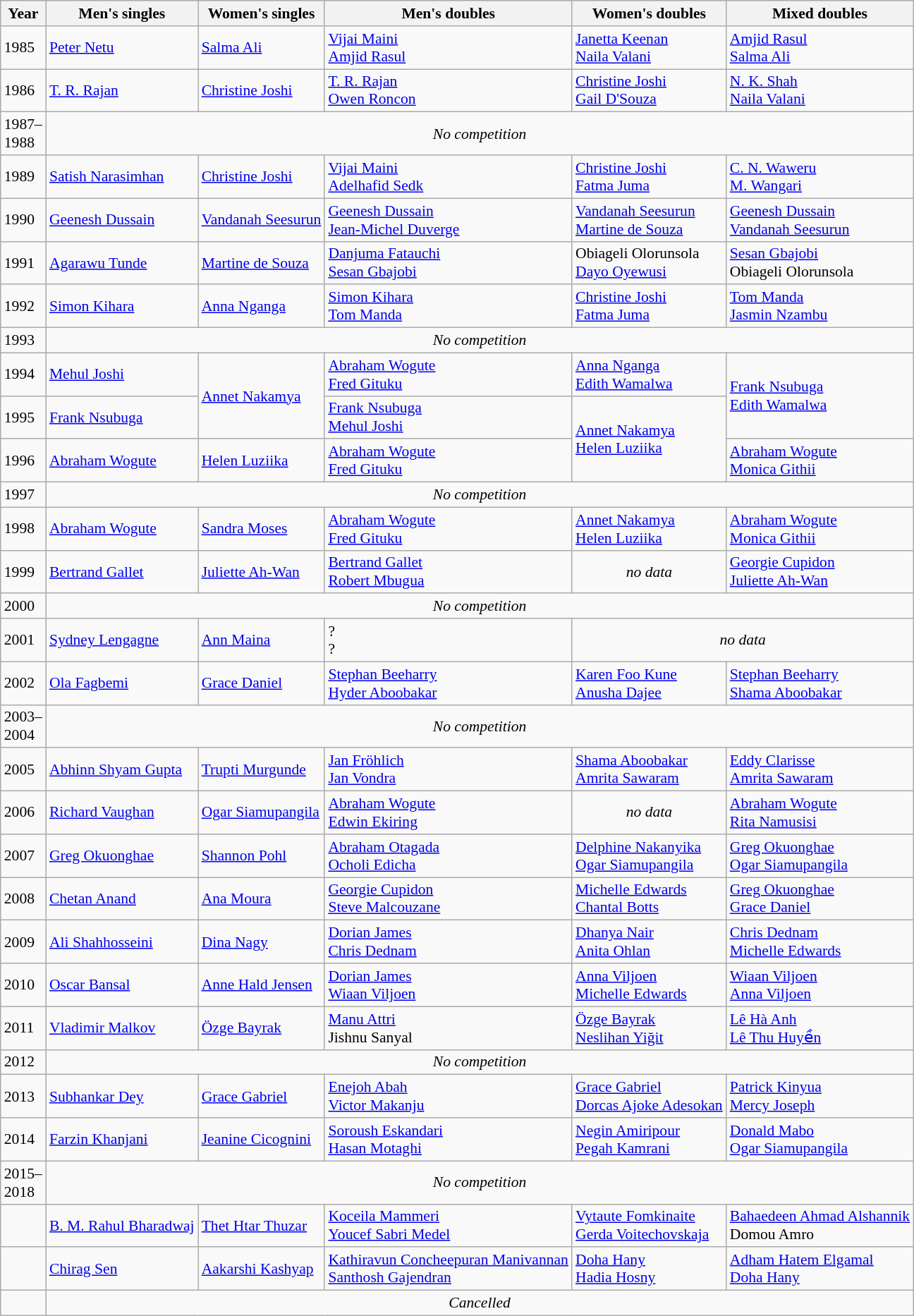<table class=wikitable style="font-size:90%;">
<tr>
<th>Year</th>
<th>Men's singles</th>
<th>Women's singles</th>
<th>Men's doubles</th>
<th>Women's doubles</th>
<th>Mixed doubles</th>
</tr>
<tr>
<td>1985</td>
<td> <a href='#'>Peter Netu</a></td>
<td> <a href='#'>Salma Ali</a></td>
<td> <a href='#'>Vijai Maini</a><br> <a href='#'>Amjid Rasul</a></td>
<td> <a href='#'>Janetta Keenan</a><br> <a href='#'>Naila Valani</a></td>
<td> <a href='#'>Amjid Rasul</a><br> <a href='#'>Salma Ali</a></td>
</tr>
<tr>
<td>1986</td>
<td> <a href='#'>T. R.  Rajan</a></td>
<td> <a href='#'>Christine Joshi</a></td>
<td> <a href='#'>T. R.  Rajan</a><br> <a href='#'>Owen Roncon</a></td>
<td> <a href='#'>Christine Joshi</a><br> <a href='#'>Gail D'Souza</a></td>
<td> <a href='#'>N. K. Shah</a><br> <a href='#'>Naila Valani</a></td>
</tr>
<tr>
<td>1987–<br>1988</td>
<td colspan=5 align=center><em>No competition</em></td>
</tr>
<tr>
<td>1989</td>
<td> <a href='#'>Satish Narasimhan</a></td>
<td> <a href='#'>Christine Joshi</a></td>
<td> <a href='#'>Vijai Maini</a><br> <a href='#'>Adelhafid Sedk</a></td>
<td> <a href='#'>Christine Joshi</a><br> <a href='#'>Fatma Juma</a></td>
<td> <a href='#'>C. N. Waweru</a><br> <a href='#'>M. Wangari</a></td>
</tr>
<tr>
<td>1990</td>
<td> <a href='#'>Geenesh Dussain</a></td>
<td> <a href='#'>Vandanah Seesurun</a></td>
<td> <a href='#'>Geenesh Dussain</a><br> <a href='#'>Jean-Michel Duverge</a></td>
<td> <a href='#'>Vandanah Seesurun</a><br> <a href='#'>Martine de Souza</a></td>
<td> <a href='#'>Geenesh Dussain</a><br> <a href='#'>Vandanah Seesurun</a></td>
</tr>
<tr>
<td>1991</td>
<td> <a href='#'>Agarawu Tunde</a></td>
<td> <a href='#'>Martine de Souza</a></td>
<td> <a href='#'>Danjuma Fatauchi</a><br> <a href='#'>Sesan Gbajobi</a></td>
<td> Obiageli Olorunsola<br> <a href='#'>Dayo Oyewusi</a></td>
<td> <a href='#'>Sesan Gbajobi</a><br> Obiageli Olorunsola</td>
</tr>
<tr>
<td>1992</td>
<td> <a href='#'>Simon Kihara</a></td>
<td> <a href='#'>Anna Nganga</a></td>
<td> <a href='#'>Simon Kihara</a><br> <a href='#'>Tom Manda</a></td>
<td> <a href='#'>Christine Joshi</a><br> <a href='#'>Fatma Juma</a></td>
<td> <a href='#'>Tom Manda</a><br> <a href='#'>Jasmin Nzambu</a></td>
</tr>
<tr>
<td>1993</td>
<td colspan=5 align=center><em>No competition</em></td>
</tr>
<tr>
<td>1994</td>
<td> <a href='#'>Mehul Joshi</a></td>
<td rowspan=2> <a href='#'>Annet Nakamya</a></td>
<td> <a href='#'>Abraham Wogute</a><br> <a href='#'>Fred Gituku</a></td>
<td> <a href='#'>Anna Nganga</a><br> <a href='#'>Edith Wamalwa</a></td>
<td rowspan=2> <a href='#'>Frank Nsubuga</a><br> <a href='#'>Edith Wamalwa</a></td>
</tr>
<tr>
<td>1995</td>
<td> <a href='#'>Frank Nsubuga</a></td>
<td> <a href='#'>Frank Nsubuga</a><br> <a href='#'>Mehul Joshi</a></td>
<td rowspan=2> <a href='#'>Annet Nakamya</a><br> <a href='#'>Helen Luziika</a></td>
</tr>
<tr>
<td>1996</td>
<td> <a href='#'>Abraham Wogute</a></td>
<td> <a href='#'>Helen Luziika</a></td>
<td> <a href='#'>Abraham Wogute</a><br> <a href='#'>Fred Gituku</a></td>
<td> <a href='#'>Abraham Wogute</a><br> <a href='#'>Monica Githii</a></td>
</tr>
<tr>
<td>1997</td>
<td colspan=5 align=center><em>No competition</em></td>
</tr>
<tr>
<td>1998</td>
<td> <a href='#'>Abraham Wogute</a></td>
<td> <a href='#'>Sandra Moses</a></td>
<td> <a href='#'>Abraham Wogute</a><br> <a href='#'>Fred Gituku</a></td>
<td> <a href='#'>Annet Nakamya</a><br> <a href='#'>Helen Luziika</a></td>
<td> <a href='#'>Abraham Wogute</a><br> <a href='#'>Monica Githii</a></td>
</tr>
<tr>
<td>1999</td>
<td> <a href='#'>Bertrand Gallet</a></td>
<td> <a href='#'>Juliette Ah-Wan</a></td>
<td> <a href='#'>Bertrand Gallet</a><br> <a href='#'>Robert Mbugua</a></td>
<td align=center><em>no data</em></td>
<td> <a href='#'>Georgie Cupidon</a><br> <a href='#'>Juliette Ah-Wan</a></td>
</tr>
<tr>
<td>2000</td>
<td colspan=5 align=center><em>No competition</em></td>
</tr>
<tr>
<td>2001</td>
<td> <a href='#'>Sydney Lengagne</a></td>
<td> <a href='#'>Ann Maina</a></td>
<td> ?<br> ?</td>
<td colspan=2 align=center><em>no data</em></td>
</tr>
<tr>
<td>2002</td>
<td> <a href='#'>Ola Fagbemi</a></td>
<td> <a href='#'>Grace Daniel</a></td>
<td> <a href='#'>Stephan Beeharry</a><br> <a href='#'>Hyder Aboobakar</a></td>
<td> <a href='#'>Karen Foo Kune</a><br> <a href='#'>Anusha Dajee</a></td>
<td> <a href='#'>Stephan Beeharry</a><br> <a href='#'>Shama Aboobakar</a></td>
</tr>
<tr>
<td>2003–<br>2004</td>
<td colspan=5 align=center><em>No competition</em></td>
</tr>
<tr>
<td>2005</td>
<td> <a href='#'>Abhinn Shyam Gupta</a></td>
<td> <a href='#'>Trupti Murgunde</a></td>
<td> <a href='#'>Jan Fröhlich</a><br> <a href='#'>Jan Vondra</a></td>
<td> <a href='#'>Shama Aboobakar</a><br> <a href='#'>Amrita Sawaram</a></td>
<td> <a href='#'>Eddy Clarisse</a><br> <a href='#'>Amrita Sawaram</a></td>
</tr>
<tr>
<td>2006</td>
<td> <a href='#'>Richard Vaughan</a></td>
<td> <a href='#'>Ogar Siamupangila</a></td>
<td> <a href='#'>Abraham Wogute</a><br> <a href='#'>Edwin Ekiring</a></td>
<td align=center><em>no data</em></td>
<td> <a href='#'>Abraham Wogute</a><br> <a href='#'>Rita Namusisi</a></td>
</tr>
<tr>
<td>2007</td>
<td> <a href='#'>Greg Okuonghae</a></td>
<td> <a href='#'>Shannon Pohl</a></td>
<td> <a href='#'>Abraham Otagada</a><br> <a href='#'>Ocholi Edicha</a></td>
<td> <a href='#'>Delphine Nakanyika</a><br> <a href='#'>Ogar Siamupangila</a></td>
<td> <a href='#'>Greg Okuonghae</a><br> <a href='#'>Ogar Siamupangila</a></td>
</tr>
<tr>
<td>2008</td>
<td> <a href='#'>Chetan Anand</a></td>
<td> <a href='#'>Ana Moura</a></td>
<td> <a href='#'>Georgie Cupidon</a><br> <a href='#'>Steve Malcouzane</a></td>
<td> <a href='#'>Michelle Edwards</a><br> <a href='#'>Chantal Botts</a></td>
<td> <a href='#'>Greg Okuonghae</a><br> <a href='#'>Grace Daniel</a></td>
</tr>
<tr>
<td>2009</td>
<td> <a href='#'>Ali Shahhosseini</a></td>
<td> <a href='#'>Dina Nagy</a></td>
<td> <a href='#'>Dorian James</a><br> <a href='#'>Chris Dednam</a></td>
<td> <a href='#'>Dhanya Nair</a><br> <a href='#'>Anita Ohlan</a></td>
<td> <a href='#'>Chris Dednam</a><br> <a href='#'>Michelle Edwards</a></td>
</tr>
<tr>
<td>2010</td>
<td> <a href='#'>Oscar Bansal</a></td>
<td> <a href='#'>Anne Hald Jensen</a></td>
<td> <a href='#'>Dorian James</a><br> <a href='#'>Wiaan Viljoen</a></td>
<td> <a href='#'>Anna Viljoen</a><br> <a href='#'>Michelle Edwards</a></td>
<td> <a href='#'>Wiaan Viljoen</a><br> <a href='#'>Anna Viljoen</a></td>
</tr>
<tr>
<td>2011</td>
<td> <a href='#'>Vladimir Malkov</a></td>
<td> <a href='#'>Özge Bayrak</a></td>
<td> <a href='#'>Manu Attri</a><br> Jishnu Sanyal</td>
<td> <a href='#'>Özge Bayrak</a><br> <a href='#'>Neslihan Yiğit</a></td>
<td> <a href='#'>Lê Hà Anh</a><br> <a href='#'>Lê Thu Huyền</a></td>
</tr>
<tr>
<td>2012</td>
<td colspan=5 align=center><em>No competition</em></td>
</tr>
<tr>
<td>2013</td>
<td> <a href='#'>Subhankar Dey</a></td>
<td> <a href='#'>Grace Gabriel</a></td>
<td> <a href='#'>Enejoh Abah</a><br> <a href='#'>Victor Makanju</a></td>
<td> <a href='#'>Grace Gabriel</a><br> <a href='#'>Dorcas Ajoke Adesokan</a></td>
<td> <a href='#'>Patrick Kinyua</a><br> <a href='#'>Mercy Joseph</a></td>
</tr>
<tr>
<td>2014</td>
<td> <a href='#'>Farzin Khanjani</a></td>
<td> <a href='#'>Jeanine Cicognini</a></td>
<td> <a href='#'>Soroush Eskandari</a><br> <a href='#'>Hasan Motaghi</a></td>
<td> <a href='#'>Negin Amiripour</a><br> <a href='#'>Pegah Kamrani</a></td>
<td> <a href='#'>Donald Mabo</a><br> <a href='#'>Ogar Siamupangila</a></td>
</tr>
<tr>
<td>2015–<br>2018</td>
<td colspan=5 align=center><em>No competition</em></td>
</tr>
<tr>
<td></td>
<td> <a href='#'>B. M. Rahul Bharadwaj</a></td>
<td> <a href='#'>Thet Htar Thuzar</a></td>
<td> <a href='#'>Koceila Mammeri</a><br> <a href='#'>Youcef Sabri Medel</a></td>
<td> <a href='#'>Vytaute Fomkinaite</a><br> <a href='#'>Gerda Voitechovskaja</a></td>
<td> <a href='#'>Bahaedeen Ahmad Alshannik</a><br> Domou Amro</td>
</tr>
<tr>
<td></td>
<td> <a href='#'>Chirag Sen</a></td>
<td> <a href='#'>Aakarshi Kashyap</a></td>
<td> <a href='#'>Kathiravun Concheepuran Manivannan</a><br> <a href='#'>Santhosh Gajendran</a></td>
<td> <a href='#'>Doha Hany</a><br> <a href='#'>Hadia Hosny</a></td>
<td> <a href='#'>Adham Hatem Elgamal</a><br> <a href='#'>Doha Hany</a></td>
</tr>
<tr>
<td></td>
<td colspan="5" align="center"><em>Cancelled</em></td>
</tr>
</table>
